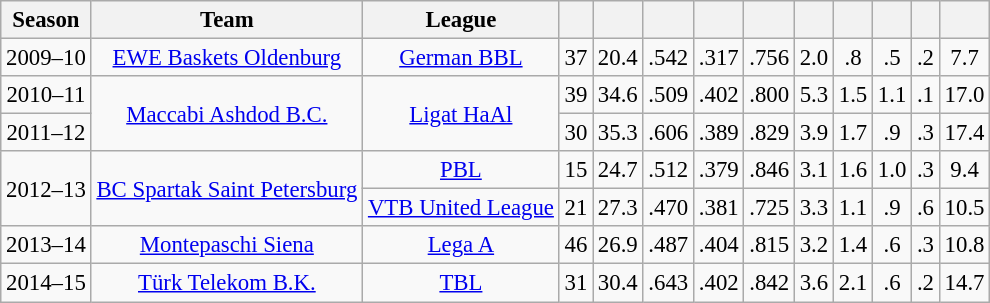<table class="wikitable sortable" style="font-size:95%; text-align:center;">
<tr>
<th>Season</th>
<th>Team</th>
<th>League</th>
<th></th>
<th></th>
<th></th>
<th></th>
<th></th>
<th></th>
<th></th>
<th></th>
<th></th>
<th></th>
</tr>
<tr>
<td>2009–10</td>
<td><a href='#'>EWE Baskets Oldenburg</a></td>
<td><a href='#'>German BBL</a></td>
<td>37</td>
<td>20.4</td>
<td>.542</td>
<td>.317</td>
<td>.756</td>
<td>2.0</td>
<td>.8</td>
<td>.5</td>
<td>.2</td>
<td>7.7</td>
</tr>
<tr>
<td>2010–11</td>
<td rowspan="2"><a href='#'>Maccabi Ashdod B.C.</a></td>
<td rowspan="2"><a href='#'>Ligat HaAl</a></td>
<td>39</td>
<td>34.6</td>
<td>.509</td>
<td>.402</td>
<td>.800</td>
<td>5.3</td>
<td>1.5</td>
<td>1.1</td>
<td>.1</td>
<td>17.0</td>
</tr>
<tr>
<td>2011–12</td>
<td>30</td>
<td>35.3</td>
<td>.606</td>
<td>.389</td>
<td>.829</td>
<td>3.9</td>
<td>1.7</td>
<td>.9</td>
<td>.3</td>
<td>17.4</td>
</tr>
<tr>
<td rowspan="2">2012–13</td>
<td rowspan="2"><a href='#'>BC Spartak Saint Petersburg</a></td>
<td><a href='#'>PBL</a></td>
<td>15</td>
<td>24.7</td>
<td>.512</td>
<td>.379</td>
<td>.846</td>
<td>3.1</td>
<td>1.6</td>
<td>1.0</td>
<td>.3</td>
<td>9.4</td>
</tr>
<tr>
<td><a href='#'>VTB United League</a></td>
<td>21</td>
<td>27.3</td>
<td>.470</td>
<td>.381</td>
<td>.725</td>
<td>3.3</td>
<td>1.1</td>
<td>.9</td>
<td>.6</td>
<td>10.5</td>
</tr>
<tr>
<td>2013–14</td>
<td><a href='#'>Montepaschi Siena</a></td>
<td><a href='#'>Lega A</a></td>
<td>46</td>
<td>26.9</td>
<td>.487</td>
<td>.404</td>
<td>.815</td>
<td>3.2</td>
<td>1.4</td>
<td>.6</td>
<td>.3</td>
<td>10.8</td>
</tr>
<tr>
<td>2014–15</td>
<td><a href='#'>Türk Telekom B.K.</a></td>
<td><a href='#'>TBL</a></td>
<td>31</td>
<td>30.4</td>
<td>.643</td>
<td>.402</td>
<td>.842</td>
<td>3.6</td>
<td>2.1</td>
<td>.6</td>
<td>.2</td>
<td>14.7</td>
</tr>
</table>
